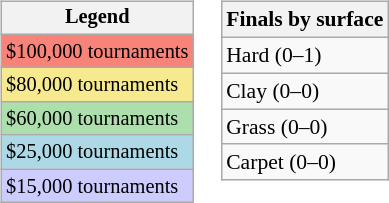<table>
<tr valign=top>
<td><br><table class="wikitable" style="font-size:85%">
<tr>
<th>Legend</th>
</tr>
<tr style="background:#f88379;">
<td>$100,000 tournaments</td>
</tr>
<tr style="background:#f7e98e;">
<td>$80,000 tournaments</td>
</tr>
<tr style="background:#addfad;">
<td>$60,000 tournaments</td>
</tr>
<tr style="background:lightblue;">
<td>$25,000 tournaments</td>
</tr>
<tr style="background:#ccccff;">
<td>$15,000 tournaments</td>
</tr>
</table>
</td>
<td><br><table class="wikitable" style="font-size:90%">
<tr>
<th>Finals by surface</th>
</tr>
<tr>
<td>Hard (0–1)</td>
</tr>
<tr>
<td>Clay (0–0)</td>
</tr>
<tr>
<td>Grass (0–0)</td>
</tr>
<tr>
<td>Carpet (0–0)</td>
</tr>
</table>
</td>
</tr>
</table>
